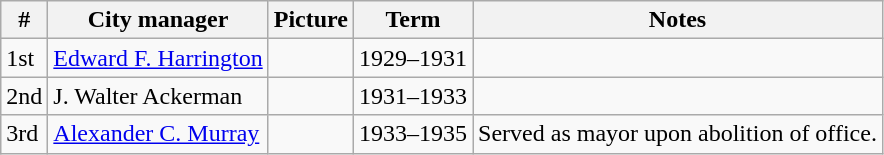<table class=wikitable>
<tr>
<th>#</th>
<th>City manager</th>
<th>Picture</th>
<th>Term</th>
<th>Notes</th>
</tr>
<tr>
<td>1st</td>
<td><a href='#'>Edward F. Harrington</a></td>
<td></td>
<td>1929–1931</td>
<td></td>
</tr>
<tr>
<td>2nd</td>
<td>J. Walter Ackerman</td>
<td></td>
<td>1931–1933</td>
<td></td>
</tr>
<tr>
<td>3rd</td>
<td><a href='#'>Alexander C. Murray</a></td>
<td></td>
<td>1933–1935</td>
<td>Served as mayor upon abolition of office.</td>
</tr>
</table>
